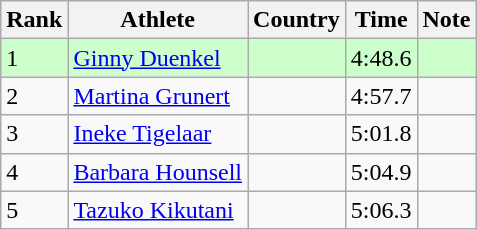<table class="wikitable sortable">
<tr>
<th>Rank</th>
<th>Athlete</th>
<th>Country</th>
<th>Time</th>
<th>Note</th>
</tr>
<tr bgcolor=#CCFFCC>
<td>1</td>
<td><a href='#'>Ginny Duenkel</a></td>
<td></td>
<td>4:48.6</td>
<td></td>
</tr>
<tr>
<td>2</td>
<td><a href='#'>Martina Grunert</a></td>
<td></td>
<td>4:57.7</td>
<td></td>
</tr>
<tr>
<td>3</td>
<td><a href='#'>Ineke Tigelaar</a></td>
<td></td>
<td>5:01.8</td>
<td></td>
</tr>
<tr>
<td>4</td>
<td><a href='#'>Barbara Hounsell</a></td>
<td></td>
<td>5:04.9</td>
<td></td>
</tr>
<tr>
<td>5</td>
<td><a href='#'>Tazuko Kikutani</a></td>
<td></td>
<td>5:06.3</td>
<td></td>
</tr>
</table>
